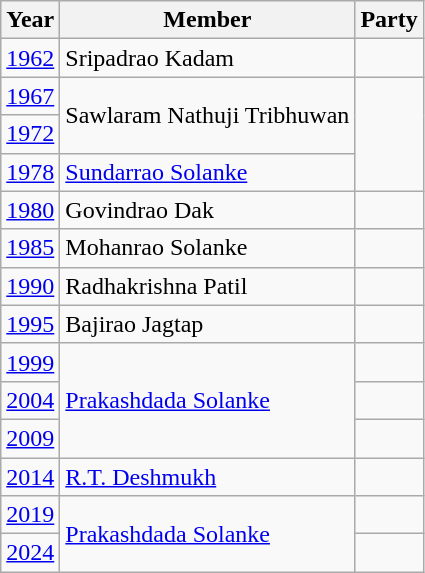<table class="wikitable">
<tr>
<th>Year</th>
<th>Member</th>
<th colspan="2">Party</th>
</tr>
<tr>
<td><a href='#'>1962</a></td>
<td>Sripadrao Kadam</td>
<td></td>
</tr>
<tr>
<td><a href='#'>1967</a></td>
<td rowspan="2">Sawlaram Nathuji Tribhuwan</td>
</tr>
<tr>
<td><a href='#'>1972</a></td>
</tr>
<tr>
<td><a href='#'>1978</a></td>
<td><a href='#'>Sundarrao Solanke</a></td>
</tr>
<tr>
<td><a href='#'>1980</a></td>
<td>Govindrao Dak</td>
<td></td>
</tr>
<tr>
<td><a href='#'>1985</a></td>
<td>Mohanrao Solanke</td>
<td></td>
</tr>
<tr>
<td><a href='#'>1990</a></td>
<td>Radhakrishna Patil</td>
<td></td>
</tr>
<tr>
<td><a href='#'>1995</a></td>
<td>Bajirao Jagtap</td>
<td></td>
</tr>
<tr>
<td><a href='#'>1999</a></td>
<td Rowspan=3><a href='#'>Prakashdada Solanke</a></td>
<td></td>
</tr>
<tr>
<td><a href='#'>2004</a></td>
</tr>
<tr>
<td><a href='#'>2009</a></td>
<td></td>
</tr>
<tr>
<td><a href='#'>2014</a></td>
<td><a href='#'>R.T. Deshmukh</a></td>
<td></td>
</tr>
<tr>
<td><a href='#'>2019</a></td>
<td Rowspan=2><a href='#'>Prakashdada Solanke</a></td>
<td></td>
</tr>
<tr>
<td><a href='#'>2024</a></td>
</tr>
</table>
